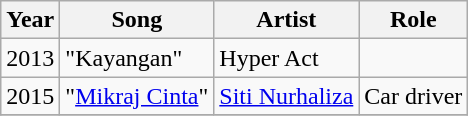<table class="wikitable">
<tr>
<th>Year</th>
<th>Song</th>
<th>Artist</th>
<th>Role</th>
</tr>
<tr>
<td>2013</td>
<td>"Kayangan"</td>
<td>Hyper Act</td>
<td></td>
</tr>
<tr>
<td>2015</td>
<td>"<a href='#'>Mikraj Cinta</a>"</td>
<td><a href='#'>Siti Nurhaliza</a></td>
<td>Car driver</td>
</tr>
<tr>
</tr>
</table>
